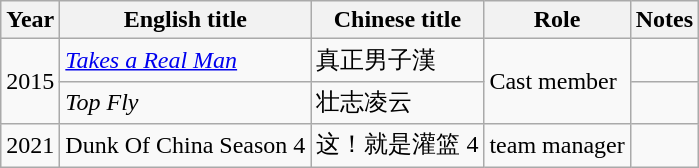<table class="wikitable">
<tr>
<th>Year</th>
<th>English title</th>
<th>Chinese title</th>
<th>Role</th>
<th>Notes</th>
</tr>
<tr>
<td rowspan=2>2015</td>
<td><em><a href='#'>Takes a Real Man</a></em></td>
<td>真正男子漢</td>
<td rowspan=2>Cast member</td>
<td></td>
</tr>
<tr>
<td><em>Top Fly</em></td>
<td>壮志凌云</td>
<td></td>
</tr>
<tr>
<td>2021</td>
<td>Dunk Of China Season 4</td>
<td>这！就是灌篮 4</td>
<td>team manager</td>
<td></td>
</tr>
</table>
